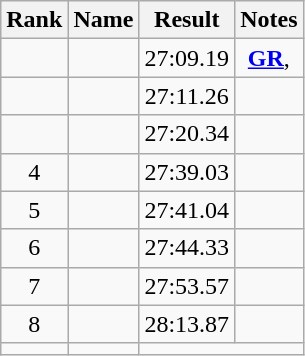<table class="wikitable sortable" style="text-align:center">
<tr>
<th>Rank</th>
<th>Name</th>
<th>Result</th>
<th>Notes</th>
</tr>
<tr>
<td></td>
<td align="left"></td>
<td>27:09.19</td>
<td><strong><a href='#'>GR</a></strong>, </td>
</tr>
<tr>
<td></td>
<td align="left"></td>
<td>27:11.26</td>
<td></td>
</tr>
<tr>
<td></td>
<td align="left"></td>
<td>27:20.34</td>
<td></td>
</tr>
<tr>
<td>4</td>
<td align="left"></td>
<td>27:39.03</td>
<td></td>
</tr>
<tr>
<td>5</td>
<td align="left"></td>
<td>27:41.04</td>
<td></td>
</tr>
<tr>
<td>6</td>
<td align="left"></td>
<td>27:44.33</td>
<td></td>
</tr>
<tr>
<td>7</td>
<td align="left"></td>
<td>27:53.57</td>
<td></td>
</tr>
<tr>
<td>8</td>
<td align="left"></td>
<td>28:13.87</td>
<td></td>
</tr>
<tr>
<td></td>
<td align="left"></td>
<td colspan=2></td>
</tr>
</table>
